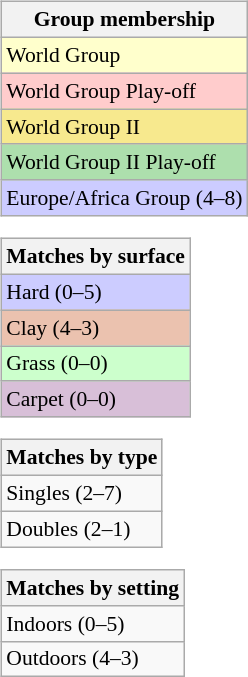<table>
<tr valign=top>
<td><br><table class=wikitable style="font-size:90%">
<tr>
<th>Group membership</th>
</tr>
<tr style="background:#ffffcc;">
<td>World Group</td>
</tr>
<tr style="background:#ffcccc;">
<td>World Group Play-off</td>
</tr>
<tr style="background:#F7E98E;">
<td>World Group II</td>
</tr>
<tr style="background:#ADDFAD;">
<td>World Group II Play-off</td>
</tr>
<tr style="background:#CCCCFF;">
<td>Europe/Africa Group (4–8)</td>
</tr>
</table>
<table class=wikitable style="font-size:90%">
<tr>
<th>Matches by surface</th>
</tr>
<tr style="background:#ccf;">
<td>Hard (0–5)</td>
</tr>
<tr style="background:#ebc2af;">
<td>Clay (4–3)</td>
</tr>
<tr style="background:#cfc;">
<td>Grass (0–0)</td>
</tr>
<tr style="background:thistle;">
<td>Carpet (0–0)</td>
</tr>
</table>
<table class=wikitable style="font-size:90%">
<tr>
<th>Matches by type</th>
</tr>
<tr>
<td>Singles (2–7)</td>
</tr>
<tr>
<td>Doubles (2–1)</td>
</tr>
</table>
<table class=wikitable style="font-size:90%">
<tr>
<th>Matches by setting</th>
</tr>
<tr>
<td>Indoors (0–5)</td>
</tr>
<tr>
<td>Outdoors (4–3)</td>
</tr>
</table>
</td>
</tr>
</table>
